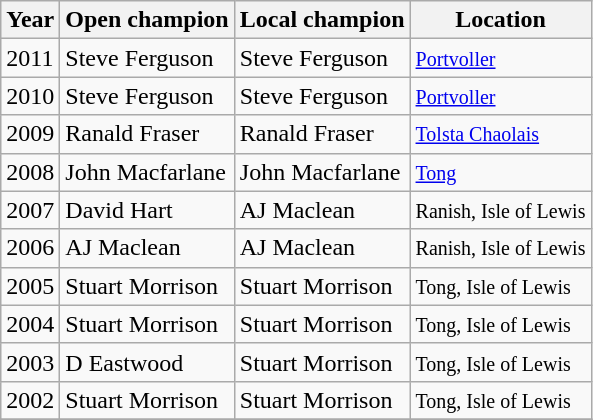<table class="wikitable">
<tr>
<th>Year</th>
<th>Open champion</th>
<th>Local champion</th>
<th>Location</th>
</tr>
<tr>
<td>2011</td>
<td> Steve Ferguson</td>
<td> Steve Ferguson</td>
<td><small><a href='#'>Portvoller</a></small></td>
</tr>
<tr>
<td>2010</td>
<td> Steve Ferguson</td>
<td> Steve Ferguson</td>
<td><small><a href='#'>Portvoller</a></small></td>
</tr>
<tr>
<td>2009</td>
<td> Ranald Fraser</td>
<td> Ranald Fraser</td>
<td><small><a href='#'>Tolsta Chaolais</a></small></td>
</tr>
<tr>
<td>2008</td>
<td> John Macfarlane</td>
<td> John Macfarlane</td>
<td><small><a href='#'>Tong</a></small></td>
</tr>
<tr>
<td>2007</td>
<td> David Hart</td>
<td> AJ Maclean</td>
<td><small>Ranish, Isle of Lewis</small></td>
</tr>
<tr>
<td>2006</td>
<td> AJ Maclean</td>
<td> AJ Maclean</td>
<td><small>Ranish, Isle of Lewis</small></td>
</tr>
<tr>
<td>2005</td>
<td> Stuart Morrison</td>
<td> Stuart Morrison</td>
<td><small>Tong, Isle of Lewis</small></td>
</tr>
<tr>
<td>2004</td>
<td> Stuart Morrison</td>
<td> Stuart Morrison</td>
<td><small>Tong, Isle of Lewis</small></td>
</tr>
<tr>
<td>2003</td>
<td> D Eastwood</td>
<td> Stuart Morrison</td>
<td><small>Tong, Isle of Lewis</small></td>
</tr>
<tr>
<td>2002</td>
<td> Stuart Morrison</td>
<td> Stuart Morrison</td>
<td><small>Tong, Isle of Lewis</small></td>
</tr>
<tr>
</tr>
</table>
